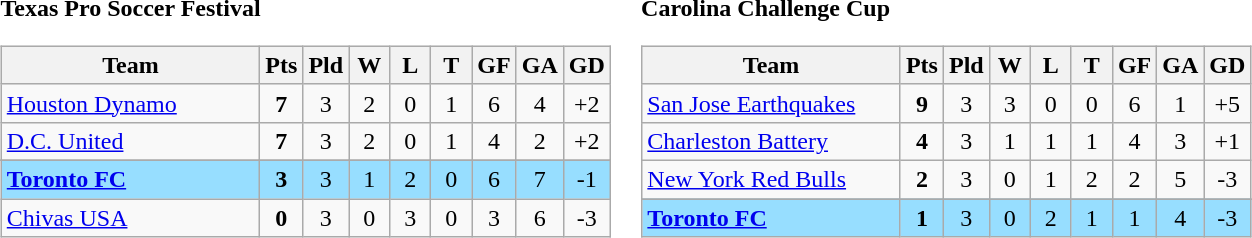<table>
<tr ---- Style="vertical-align:top">
<td><br><strong>Texas Pro Soccer Festival</strong><table class="wikitable" style="text-align: center;">
<tr>
<th width="165">Team</th>
<th width="20">Pts</th>
<th width="20">Pld</th>
<th width="20">W</th>
<th width="20">L</th>
<th width="20">T</th>
<th width="20">GF</th>
<th width="20">GA</th>
<th width="20">GD</th>
</tr>
<tr>
<td style="text-align:left;"><a href='#'>Houston Dynamo</a></td>
<td><strong>7</strong></td>
<td>3</td>
<td>2</td>
<td>0</td>
<td>1</td>
<td>6</td>
<td>4</td>
<td>+2</td>
</tr>
<tr>
<td style="text-align:left;"><a href='#'>D.C. United</a></td>
<td><strong>7</strong></td>
<td>3</td>
<td>2</td>
<td>0</td>
<td>1</td>
<td>4</td>
<td>2</td>
<td>+2</td>
</tr>
<tr>
</tr>
<tr style="background:#97DEFF;">
<td style="text-align:left;"><strong><a href='#'>Toronto FC</a></strong></td>
<td><strong>3</strong></td>
<td>3</td>
<td>1</td>
<td>2</td>
<td>0</td>
<td>6</td>
<td>7</td>
<td>-1</td>
</tr>
<tr>
<td style="text-align:left;"><a href='#'>Chivas USA</a></td>
<td><strong>0</strong></td>
<td>3</td>
<td>0</td>
<td>3</td>
<td>0</td>
<td>3</td>
<td>6</td>
<td>-3</td>
</tr>
</table>
</td>
<td><br><strong>Carolina Challenge Cup</strong><table class="wikitable" style="text-align: center;">
<tr>
<th width="165">Team</th>
<th width="20">Pts</th>
<th width="20">Pld</th>
<th width="20">W</th>
<th width="20">L</th>
<th width="20">T</th>
<th width="20">GF</th>
<th width="20">GA</th>
<th width="20">GD</th>
</tr>
<tr>
<td style="text-align:left;"><a href='#'>San Jose Earthquakes</a></td>
<td><strong>9</strong></td>
<td>3</td>
<td>3</td>
<td>0</td>
<td>0</td>
<td>6</td>
<td>1</td>
<td>+5</td>
</tr>
<tr>
<td style="text-align:left;"><a href='#'>Charleston Battery</a></td>
<td><strong>4</strong></td>
<td>3</td>
<td>1</td>
<td>1</td>
<td>1</td>
<td>4</td>
<td>3</td>
<td>+1</td>
</tr>
<tr>
<td style="text-align:left;"><a href='#'>New York Red Bulls</a></td>
<td><strong>2</strong></td>
<td>3</td>
<td>0</td>
<td>1</td>
<td>2</td>
<td>2</td>
<td>5</td>
<td>-3</td>
</tr>
<tr>
</tr>
<tr style="background:#97DEFF;">
<td style="text-align:left;"><strong><a href='#'>Toronto FC</a></strong></td>
<td><strong>1</strong></td>
<td>3</td>
<td>0</td>
<td>2</td>
<td>1</td>
<td>1</td>
<td>4</td>
<td>-3</td>
</tr>
</table>
</td>
</tr>
</table>
